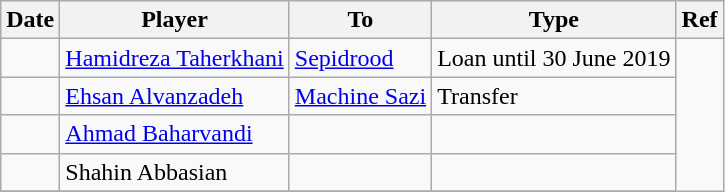<table class="wikitable">
<tr>
<th><strong>Date</strong></th>
<th><strong>Player</strong></th>
<th><strong>To</strong></th>
<th><strong>Type</strong></th>
<th><strong>Ref</strong></th>
</tr>
<tr>
<td></td>
<td> <a href='#'>Hamidreza Taherkhani</a></td>
<td> <a href='#'>Sepidrood</a></td>
<td>Loan until 30 June 2019</td>
</tr>
<tr>
<td></td>
<td> <a href='#'>Ehsan Alvanzadeh</a></td>
<td> <a href='#'>Machine Sazi</a></td>
<td>Transfer</td>
</tr>
<tr>
<td></td>
<td> <a href='#'>Ahmad Baharvandi</a></td>
<td></td>
<td></td>
</tr>
<tr>
<td></td>
<td> Shahin Abbasian</td>
<td></td>
<td></td>
</tr>
<tr>
</tr>
</table>
